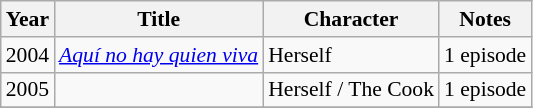<table class="wikitable" style="font-size:90%;">
<tr>
<th>Year</th>
<th>Title</th>
<th>Character</th>
<th>Notes</th>
</tr>
<tr>
<td>2004</td>
<td><em><a href='#'>Aquí no hay quien viva</a></em></td>
<td>Herself</td>
<td>1 episode</td>
</tr>
<tr>
<td>2005</td>
<td><em></em></td>
<td>Herself / The Cook</td>
<td>1 episode</td>
</tr>
<tr>
</tr>
</table>
